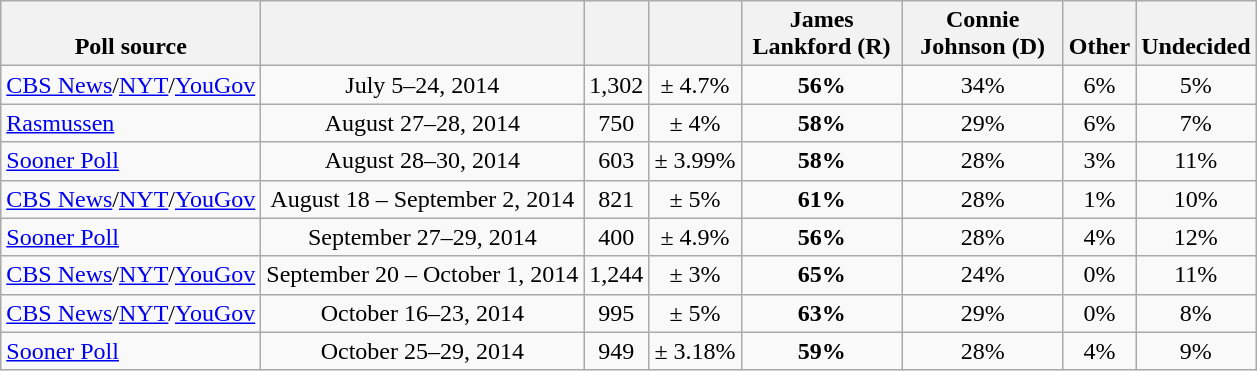<table class="wikitable" style="text-align:center">
<tr valign= bottom>
<th>Poll source</th>
<th></th>
<th></th>
<th></th>
<th style="width:100px;">James<br>Lankford (R)</th>
<th style="width:100px;">Connie<br>Johnson (D)</th>
<th>Other</th>
<th>Undecided</th>
</tr>
<tr>
<td align=left><a href='#'>CBS News</a>/<a href='#'>NYT</a>/<a href='#'>YouGov</a></td>
<td>July 5–24, 2014</td>
<td>1,302</td>
<td>± 4.7%</td>
<td><strong>56%</strong></td>
<td>34%</td>
<td>6%</td>
<td>5%</td>
</tr>
<tr>
<td align=left><a href='#'>Rasmussen</a></td>
<td>August 27–28, 2014</td>
<td>750</td>
<td>± 4%</td>
<td><strong>58%</strong></td>
<td>29%</td>
<td>6%</td>
<td>7%</td>
</tr>
<tr>
<td align=left><a href='#'>Sooner Poll</a></td>
<td>August 28–30, 2014</td>
<td>603</td>
<td>± 3.99%</td>
<td><strong>58%</strong></td>
<td>28%</td>
<td>3%</td>
<td>11%</td>
</tr>
<tr>
<td align=left><a href='#'>CBS News</a>/<a href='#'>NYT</a>/<a href='#'>YouGov</a></td>
<td>August 18 – September 2, 2014</td>
<td>821</td>
<td>± 5%</td>
<td><strong>61%</strong></td>
<td>28%</td>
<td>1%</td>
<td>10%</td>
</tr>
<tr>
<td align=left><a href='#'>Sooner Poll</a></td>
<td>September 27–29, 2014</td>
<td>400</td>
<td>± 4.9%</td>
<td><strong>56%</strong></td>
<td>28%</td>
<td>4%</td>
<td>12%</td>
</tr>
<tr>
<td align=left><a href='#'>CBS News</a>/<a href='#'>NYT</a>/<a href='#'>YouGov</a></td>
<td>September 20 – October 1, 2014</td>
<td>1,244</td>
<td>± 3%</td>
<td><strong>65%</strong></td>
<td>24%</td>
<td>0%</td>
<td>11%</td>
</tr>
<tr>
<td align=left><a href='#'>CBS News</a>/<a href='#'>NYT</a>/<a href='#'>YouGov</a></td>
<td>October 16–23, 2014</td>
<td>995</td>
<td>± 5%</td>
<td><strong>63%</strong></td>
<td>29%</td>
<td>0%</td>
<td>8%</td>
</tr>
<tr>
<td align=left><a href='#'>Sooner Poll</a></td>
<td>October 25–29, 2014</td>
<td>949</td>
<td>± 3.18%</td>
<td><strong>59%</strong></td>
<td>28%</td>
<td>4%</td>
<td>9%</td>
</tr>
</table>
